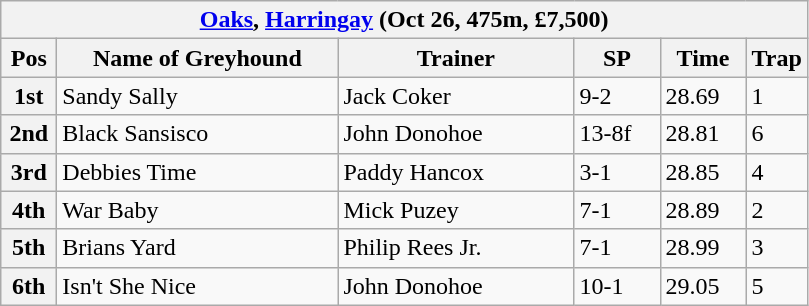<table class="wikitable">
<tr>
<th colspan="6"><a href='#'>Oaks</a>, <a href='#'>Harringay</a> (Oct 26, 475m, £7,500)</th>
</tr>
<tr>
<th width=30>Pos</th>
<th width=180>Name of Greyhound</th>
<th width=150>Trainer</th>
<th width=50>SP</th>
<th width=50>Time</th>
<th width=30>Trap</th>
</tr>
<tr>
<th>1st</th>
<td>Sandy Sally</td>
<td>Jack Coker</td>
<td>9-2</td>
<td>28.69</td>
<td>1</td>
</tr>
<tr>
<th>2nd</th>
<td>Black Sansisco</td>
<td>John Donohoe</td>
<td>13-8f</td>
<td>28.81</td>
<td>6</td>
</tr>
<tr>
<th>3rd</th>
<td>Debbies Time</td>
<td>Paddy Hancox</td>
<td>3-1</td>
<td>28.85</td>
<td>4</td>
</tr>
<tr>
<th>4th</th>
<td>War Baby</td>
<td>Mick Puzey</td>
<td>7-1</td>
<td>28.89</td>
<td>2</td>
</tr>
<tr>
<th>5th</th>
<td>Brians Yard</td>
<td>Philip Rees Jr.</td>
<td>7-1</td>
<td>28.99</td>
<td>3</td>
</tr>
<tr>
<th>6th</th>
<td>Isn't She Nice</td>
<td>John Donohoe</td>
<td>10-1</td>
<td>29.05</td>
<td>5</td>
</tr>
</table>
